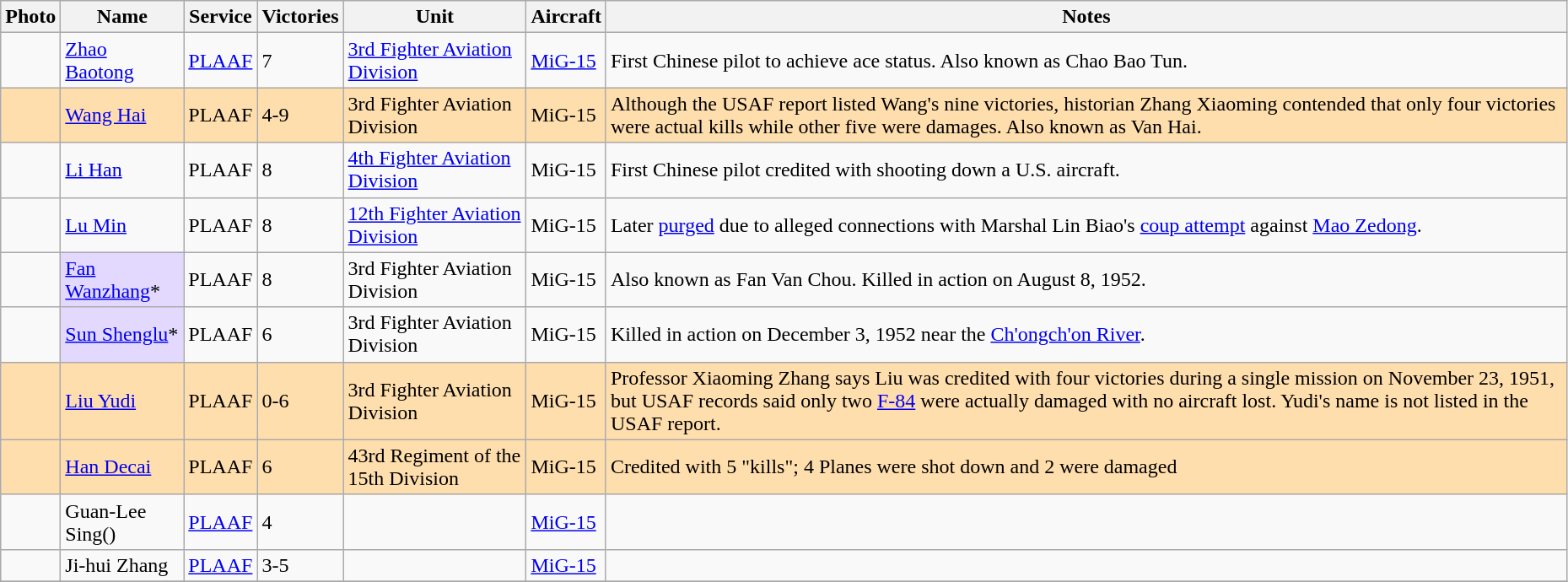<table class="wikitable sortable" width="98%">
<tr>
<th class="unsortable">Photo</th>
<th>Name</th>
<th>Service</th>
<th>Victories</th>
<th>Unit</th>
<th>Aircraft</th>
<th class="unsortable">Notes</th>
</tr>
<tr>
<td></td>
<td><a href='#'>Zhao Baotong</a></td>
<td><a href='#'>PLAAF</a></td>
<td>7</td>
<td><a href='#'>3rd Fighter Aviation Division</a></td>
<td><a href='#'>MiG-15</a></td>
<td>First Chinese pilot to achieve ace status. Also known as Chao Bao Tun.</td>
</tr>
<tr>
<td style="background:#ffdead;"></td>
<td style="background:#ffdead;"><a href='#'>Wang Hai</a></td>
<td style="background:#ffdead;">PLAAF</td>
<td style="background:#ffdead;">4-9</td>
<td style="background:#ffdead;">3rd Fighter Aviation Division</td>
<td style="background:#ffdead;">MiG-15</td>
<td style="background:#ffdead;">Although the USAF report listed Wang's nine victories, historian Zhang Xiaoming contended that only four victories were actual kills while other five were damages. Also known as Van Hai.</td>
</tr>
<tr>
<td></td>
<td><a href='#'>Li Han</a></td>
<td>PLAAF</td>
<td>8</td>
<td><a href='#'>4th Fighter Aviation Division</a></td>
<td>MiG-15</td>
<td>First Chinese pilot credited with shooting down a U.S. aircraft.</td>
</tr>
<tr>
<td></td>
<td><a href='#'>Lu Min</a></td>
<td>PLAAF</td>
<td>8</td>
<td><a href='#'>12th Fighter Aviation Division</a></td>
<td>MiG-15</td>
<td>Later <a href='#'>purged</a> due to alleged connections with Marshal Lin Biao's <a href='#'>coup attempt</a> against <a href='#'>Mao Zedong</a>.</td>
</tr>
<tr>
<td></td>
<td style="background:#e3d9ff;"><a href='#'>Fan Wanzhang</a>*</td>
<td>PLAAF</td>
<td>8</td>
<td>3rd Fighter Aviation Division</td>
<td>MiG-15</td>
<td>Also known as Fan Van Chou. Killed in action on August 8, 1952.</td>
</tr>
<tr>
<td></td>
<td style="background:#e3d9ff;"><a href='#'>Sun Shenglu</a>*</td>
<td>PLAAF</td>
<td>6</td>
<td>3rd Fighter Aviation Division</td>
<td>MiG-15</td>
<td>Killed in action on December 3, 1952 near the <a href='#'>Ch'ongch'on River</a>.</td>
</tr>
<tr>
<td style="background:#ffdead;"></td>
<td style="background:#ffdead;"><a href='#'>Liu Yudi</a></td>
<td style="background:#ffdead;">PLAAF</td>
<td style="background:#ffdead;">0-6</td>
<td style="background:#ffdead;">3rd Fighter Aviation Division</td>
<td style="background:#ffdead;">MiG-15</td>
<td style="background:#ffdead;">Professor Xiaoming Zhang says Liu was credited with four victories during a single mission on November 23, 1951, but USAF records said only two <a href='#'>F-84</a> were actually damaged with no aircraft lost. Yudi's name is not listed in the USAF report.</td>
</tr>
<tr>
<td style="background:#ffdead;"></td>
<td style="background:#ffdead;"><a href='#'>Han Decai</a></td>
<td style="background:#ffdead;">PLAAF</td>
<td style="background:#ffdead;">6</td>
<td style="background:#ffdead;">43rd Regiment of the 15th Division</td>
<td style="background:#ffdead;">MiG-15</td>
<td style="background:#ffdead;">Credited with 5 "kills"; 4 Planes were shot down and 2 were damaged</td>
</tr>
<tr>
<td></td>
<td>Guan-Lee Sing()</td>
<td><a href='#'>PLAAF</a></td>
<td>4</td>
<td></td>
<td><a href='#'>MiG-15</a></td>
<td></td>
</tr>
<tr>
<td></td>
<td>Ji-hui Zhang</td>
<td><a href='#'>PLAAF</a></td>
<td>3-5</td>
<td></td>
<td><a href='#'>MiG-15</a></td>
<td></td>
</tr>
<tr>
</tr>
</table>
